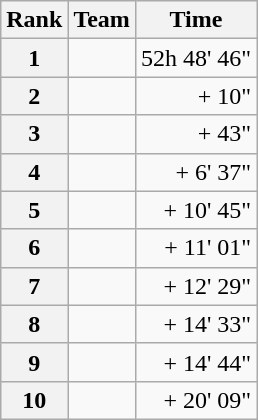<table class="wikitable">
<tr>
<th scope="col">Rank</th>
<th scope="col">Team</th>
<th scope="col">Time</th>
</tr>
<tr>
<th scope="row">1</th>
<td> </td>
<td align="right">52h 48' 46"</td>
</tr>
<tr>
<th scope="row">2</th>
<td> </td>
<td align="right">+ 10"</td>
</tr>
<tr>
<th scope="row">3</th>
<td> </td>
<td align="right">+ 43"</td>
</tr>
<tr>
<th scope="row">4</th>
<td> </td>
<td align="right">+ 6' 37"</td>
</tr>
<tr>
<th scope="row">5</th>
<td> </td>
<td align="right">+ 10' 45"</td>
</tr>
<tr>
<th scope="row">6</th>
<td> </td>
<td align="right">+ 11' 01"</td>
</tr>
<tr>
<th scope="row">7</th>
<td> </td>
<td align="right">+ 12' 29"</td>
</tr>
<tr>
<th scope="row">8</th>
<td> </td>
<td align="right">+ 14' 33"</td>
</tr>
<tr>
<th scope="row">9</th>
<td> </td>
<td align="right">+ 14' 44"</td>
</tr>
<tr>
<th scope="row">10</th>
<td> </td>
<td align="right">+ 20' 09"</td>
</tr>
</table>
